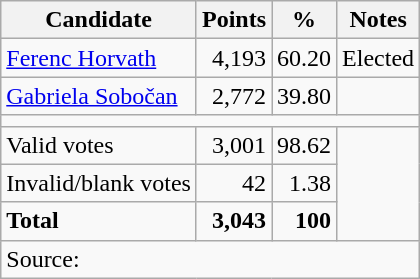<table class=wikitable style=text-align:right>
<tr>
<th>Candidate</th>
<th>Points</th>
<th>%</th>
<th>Notes</th>
</tr>
<tr>
<td align=left><a href='#'>Ferenc Horvath</a></td>
<td>4,193</td>
<td>60.20</td>
<td align=left>Elected</td>
</tr>
<tr>
<td align=left><a href='#'>Gabriela Sobočan</a></td>
<td>2,772</td>
<td>39.80</td>
<td></td>
</tr>
<tr>
<td colspan=4></td>
</tr>
<tr>
<td align=left>Valid votes</td>
<td>3,001</td>
<td>98.62</td>
<td colspan=2 rowspan=3></td>
</tr>
<tr>
<td align=left>Invalid/blank votes</td>
<td>42</td>
<td>1.38</td>
</tr>
<tr>
<td align=left><strong>Total</strong></td>
<td><strong>3,043</strong></td>
<td><strong>100</strong></td>
</tr>
<tr>
<td align=left colspan=4>Source: </td>
</tr>
</table>
